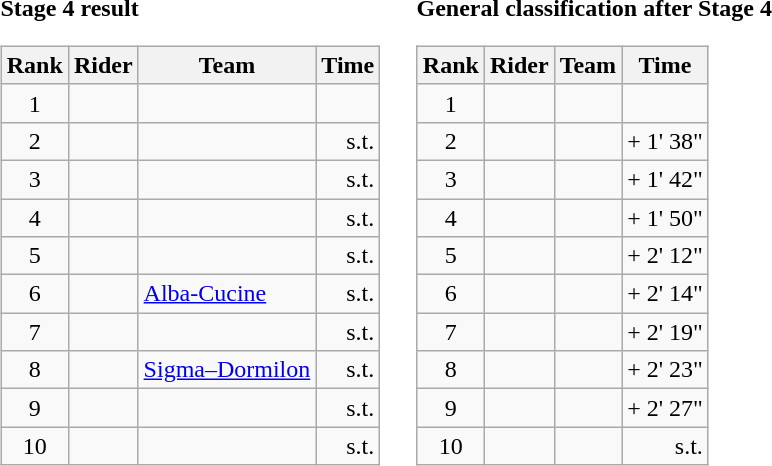<table>
<tr>
<td><strong>Stage 4 result</strong><br><table class="wikitable">
<tr>
<th scope="col">Rank</th>
<th scope="col">Rider</th>
<th scope="col">Team</th>
<th scope="col">Time</th>
</tr>
<tr>
<td style="text-align:center;">1</td>
<td></td>
<td></td>
<td style="text-align:right;"></td>
</tr>
<tr>
<td style="text-align:center;">2</td>
<td></td>
<td></td>
<td style="text-align:right;">s.t.</td>
</tr>
<tr>
<td style="text-align:center;">3</td>
<td></td>
<td></td>
<td style="text-align:right;">s.t.</td>
</tr>
<tr>
<td style="text-align:center;">4</td>
<td></td>
<td></td>
<td style="text-align:right;">s.t.</td>
</tr>
<tr>
<td style="text-align:center;">5</td>
<td></td>
<td></td>
<td style="text-align:right;">s.t.</td>
</tr>
<tr>
<td style="text-align:center;">6</td>
<td></td>
<td><a href='#'>Alba-Cucine</a></td>
<td style="text-align:right;">s.t.</td>
</tr>
<tr>
<td style="text-align:center;">7</td>
<td></td>
<td></td>
<td style="text-align:right;">s.t.</td>
</tr>
<tr>
<td style="text-align:center;">8</td>
<td></td>
<td><a href='#'>Sigma–Dormilon</a></td>
<td style="text-align:right;">s.t.</td>
</tr>
<tr>
<td style="text-align:center;">9</td>
<td></td>
<td></td>
<td style="text-align:right;">s.t.</td>
</tr>
<tr>
<td style="text-align:center;">10</td>
<td></td>
<td></td>
<td style="text-align:right;">s.t.</td>
</tr>
</table>
</td>
<td></td>
<td><strong>General classification after Stage 4</strong><br><table class="wikitable">
<tr>
<th scope="col">Rank</th>
<th scope="col">Rider</th>
<th scope="col">Team</th>
<th scope="col">Time</th>
</tr>
<tr>
<td style="text-align:center;">1</td>
<td></td>
<td></td>
<td style="text-align:right;"></td>
</tr>
<tr>
<td style="text-align:center;">2</td>
<td></td>
<td></td>
<td style="text-align:right;">+ 1' 38"</td>
</tr>
<tr>
<td style="text-align:center;">3</td>
<td></td>
<td></td>
<td style="text-align:right;">+ 1' 42"</td>
</tr>
<tr>
<td style="text-align:center;">4</td>
<td></td>
<td></td>
<td style="text-align:right;">+ 1' 50"</td>
</tr>
<tr>
<td style="text-align:center;">5</td>
<td></td>
<td></td>
<td style="text-align:right;">+ 2' 12"</td>
</tr>
<tr>
<td style="text-align:center;">6</td>
<td></td>
<td></td>
<td style="text-align:right;">+ 2' 14"</td>
</tr>
<tr>
<td style="text-align:center;">7</td>
<td></td>
<td></td>
<td style="text-align:right;">+ 2' 19"</td>
</tr>
<tr>
<td style="text-align:center;">8</td>
<td></td>
<td></td>
<td style="text-align:right;">+ 2' 23"</td>
</tr>
<tr>
<td style="text-align:center;">9</td>
<td></td>
<td></td>
<td style="text-align:right;">+ 2' 27"</td>
</tr>
<tr>
<td style="text-align:center;">10</td>
<td></td>
<td></td>
<td style="text-align:right;">s.t.</td>
</tr>
</table>
</td>
</tr>
</table>
